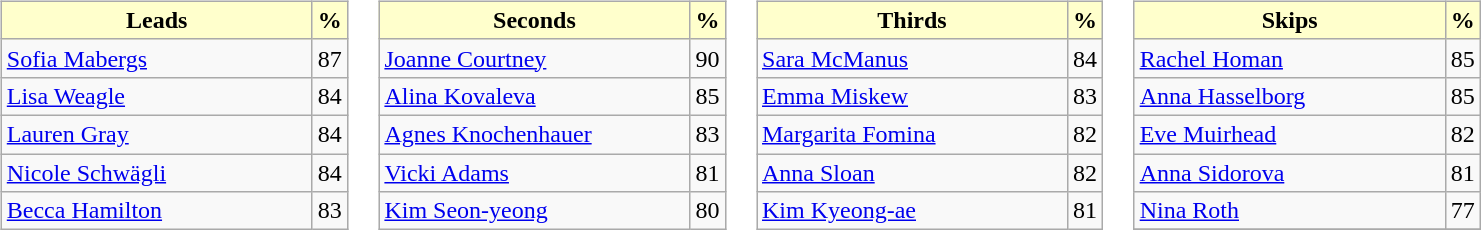<table table>
<tr>
<td valign=top><br><table class="wikitable">
<tr>
<th style="background: #ffffcc; width:200px;">Leads</th>
<th style="background: #ffffcc;">%</th>
</tr>
<tr>
<td> <a href='#'>Sofia Mabergs</a></td>
<td>87</td>
</tr>
<tr>
<td> <a href='#'>Lisa Weagle</a></td>
<td>84</td>
</tr>
<tr>
<td> <a href='#'>Lauren Gray</a></td>
<td>84</td>
</tr>
<tr>
<td> <a href='#'>Nicole Schwägli</a></td>
<td>84</td>
</tr>
<tr>
<td> <a href='#'>Becca Hamilton</a></td>
<td>83</td>
</tr>
</table>
</td>
<td valign=top><br><table class="wikitable">
<tr>
<th style="background: #ffffcc; width:200px;">Seconds</th>
<th style="background: #ffffcc;">%</th>
</tr>
<tr>
<td> <a href='#'>Joanne Courtney</a></td>
<td>90</td>
</tr>
<tr>
<td> <a href='#'>Alina Kovaleva</a></td>
<td>85</td>
</tr>
<tr>
<td> <a href='#'>Agnes Knochenhauer</a></td>
<td>83</td>
</tr>
<tr>
<td> <a href='#'>Vicki Adams</a></td>
<td>81</td>
</tr>
<tr>
<td> <a href='#'>Kim Seon-yeong</a></td>
<td>80</td>
</tr>
</table>
</td>
<td valign=top><br><table class="wikitable">
<tr>
<th style="background: #ffffcc; width:200px;">Thirds</th>
<th style="background: #ffffcc;">%</th>
</tr>
<tr>
<td> <a href='#'>Sara McManus</a></td>
<td>84</td>
</tr>
<tr>
<td> <a href='#'>Emma Miskew</a></td>
<td>83</td>
</tr>
<tr>
<td> <a href='#'>Margarita Fomina</a></td>
<td>82</td>
</tr>
<tr>
<td> <a href='#'>Anna Sloan</a></td>
<td>82</td>
</tr>
<tr>
<td> <a href='#'>Kim Kyeong-ae</a></td>
<td>81</td>
</tr>
</table>
</td>
<td valign=top><br><table class="wikitable">
<tr>
<th style="background: #ffffcc; width:200px;">Skips</th>
<th style="background: #ffffcc;">%</th>
</tr>
<tr>
<td> <a href='#'>Rachel Homan</a></td>
<td>85</td>
</tr>
<tr>
<td> <a href='#'>Anna Hasselborg</a></td>
<td>85</td>
</tr>
<tr>
<td> <a href='#'>Eve Muirhead</a></td>
<td>82</td>
</tr>
<tr>
<td> <a href='#'>Anna Sidorova</a></td>
<td>81</td>
</tr>
<tr>
<td> <a href='#'>Nina Roth</a></td>
<td>77</td>
</tr>
<tr>
</tr>
</table>
</td>
</tr>
</table>
